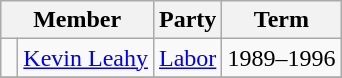<table class="wikitable">
<tr>
<th colspan="2">Member</th>
<th>Party</th>
<th>Term</th>
</tr>
<tr>
<td> </td>
<td><a href='#'>Kevin Leahy</a></td>
<td><a href='#'>Labor</a></td>
<td>1989–1996</td>
</tr>
<tr>
</tr>
</table>
